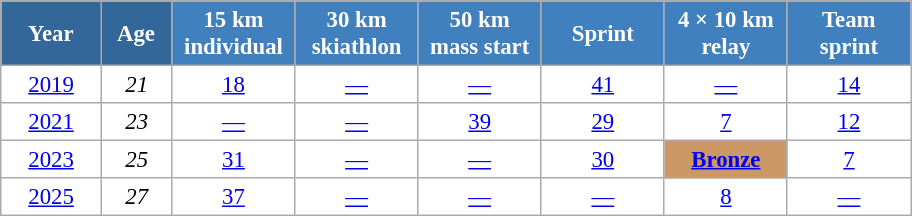<table class="wikitable" style="font-size:95%; text-align:center; border:grey solid 1px; border-collapse:collapse; background:#ffffff;">
<tr>
<th style="background-color:#369; color:white; width:60px;"> Year </th>
<th style="background-color:#369; color:white; width:40px;"> Age </th>
<th style="background-color:#4180be; color:white; width:75px;"> 15 km <br> individual </th>
<th style="background-color:#4180be; color:white; width:75px;"> 30 km <br> skiathlon </th>
<th style="background-color:#4180be; color:white; width:75px;"> 50 km <br> mass start </th>
<th style="background-color:#4180be; color:white; width:75px;"> Sprint </th>
<th style="background-color:#4180be; color:white; width:75px;"> 4 × 10 km <br> relay </th>
<th style="background-color:#4180be; color:white; width:75px;"> Team <br> sprint </th>
</tr>
<tr>
<td><a href='#'>2019</a></td>
<td><em>21</em></td>
<td><a href='#'>18</a></td>
<td><a href='#'>—</a></td>
<td><a href='#'>—</a></td>
<td><a href='#'>41</a></td>
<td><a href='#'>—</a></td>
<td><a href='#'>14</a></td>
</tr>
<tr>
<td><a href='#'>2021</a></td>
<td><em>23</em></td>
<td><a href='#'>—</a></td>
<td><a href='#'>—</a></td>
<td><a href='#'>39</a></td>
<td><a href='#'>29</a></td>
<td><a href='#'>7</a></td>
<td><a href='#'>12</a></td>
</tr>
<tr>
<td><a href='#'>2023</a></td>
<td><em>25</em></td>
<td><a href='#'>31</a></td>
<td><a href='#'>—</a></td>
<td><a href='#'>—</a></td>
<td><a href='#'>30</a></td>
<td bgcolor="cc9966"><a href='#'><strong>Bronze</strong></a></td>
<td><a href='#'>7</a></td>
</tr>
<tr>
<td><a href='#'>2025</a></td>
<td><em>27</em></td>
<td><a href='#'>37</a></td>
<td><a href='#'>—</a></td>
<td><a href='#'>—</a></td>
<td><a href='#'>—</a></td>
<td><a href='#'>8</a></td>
<td><a href='#'>—</a></td>
</tr>
</table>
